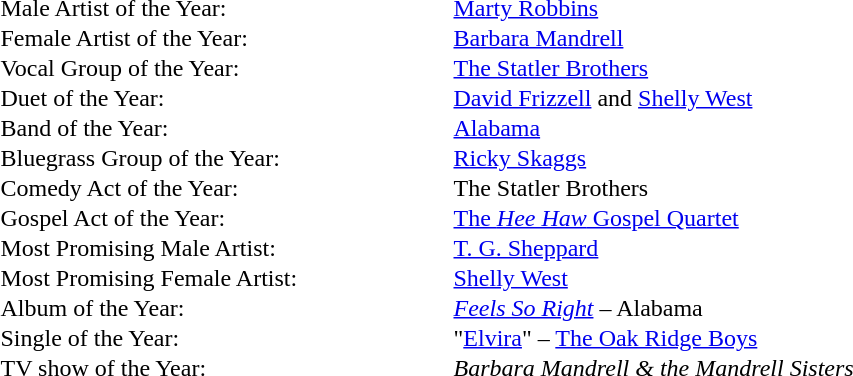<table cellspacing="0" border="0" cellpadding="1">
<tr>
<td style="width:300px;">Male Artist of the Year:</td>
<td><a href='#'>Marty Robbins</a></td>
</tr>
<tr>
<td>Female Artist of the Year:</td>
<td><a href='#'>Barbara Mandrell</a></td>
</tr>
<tr>
<td>Vocal Group of the Year:</td>
<td><a href='#'>The Statler Brothers</a></td>
</tr>
<tr>
<td>Duet of the Year:</td>
<td><a href='#'>David Frizzell</a> and <a href='#'>Shelly West</a></td>
</tr>
<tr>
<td>Band of the Year:</td>
<td><a href='#'>Alabama</a></td>
</tr>
<tr>
<td>Bluegrass Group of the Year:</td>
<td><a href='#'>Ricky Skaggs</a></td>
</tr>
<tr>
<td>Comedy Act of the Year:</td>
<td>The Statler Brothers</td>
</tr>
<tr>
<td>Gospel Act of the Year:</td>
<td><a href='#'>The <em>Hee Haw</em> Gospel Quartet</a></td>
</tr>
<tr>
<td>Most Promising Male Artist:</td>
<td><a href='#'>T. G. Sheppard</a></td>
</tr>
<tr>
<td>Most Promising Female Artist:</td>
<td><a href='#'>Shelly West</a></td>
</tr>
<tr>
<td>Album of the Year:</td>
<td><em><a href='#'>Feels So Right</a></em> – Alabama</td>
</tr>
<tr>
<td>Single of the Year:</td>
<td>"<a href='#'>Elvira</a>" – <a href='#'>The Oak Ridge Boys</a></td>
</tr>
<tr>
<td>TV show of the Year:</td>
<td><em>Barbara Mandrell & the Mandrell Sisters</em></td>
</tr>
<tr>
</tr>
</table>
